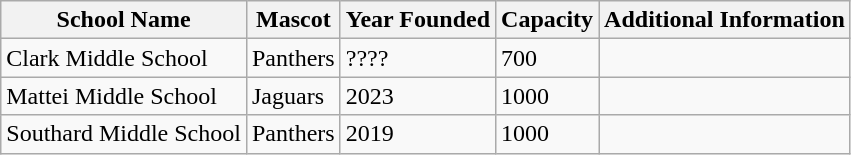<table class="wikitable sortable mw-collapsible">
<tr>
<th>School Name</th>
<th>Mascot</th>
<th>Year Founded</th>
<th>Capacity</th>
<th>Additional Information</th>
</tr>
<tr>
<td>Clark Middle School</td>
<td>Panthers</td>
<td>????</td>
<td>700</td>
<td></td>
</tr>
<tr>
<td>Mattei Middle School</td>
<td>Jaguars</td>
<td>2023</td>
<td>1000</td>
<td></td>
</tr>
<tr>
<td>Southard Middle School</td>
<td>Panthers</td>
<td>2019</td>
<td>1000</td>
<td></td>
</tr>
</table>
